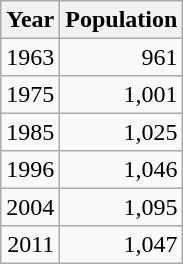<table class="wikitable" style="line-height:1.1em;">
<tr>
<th>Year</th>
<th>Population</th>
</tr>
<tr align="right">
<td>1963</td>
<td>961</td>
</tr>
<tr align="right">
<td>1975</td>
<td>1,001</td>
</tr>
<tr align="right">
<td>1985</td>
<td>1,025</td>
</tr>
<tr align="right">
<td>1996</td>
<td>1,046</td>
</tr>
<tr align="right">
<td>2004</td>
<td>1,095</td>
</tr>
<tr align="right">
<td>2011</td>
<td>1,047</td>
</tr>
</table>
